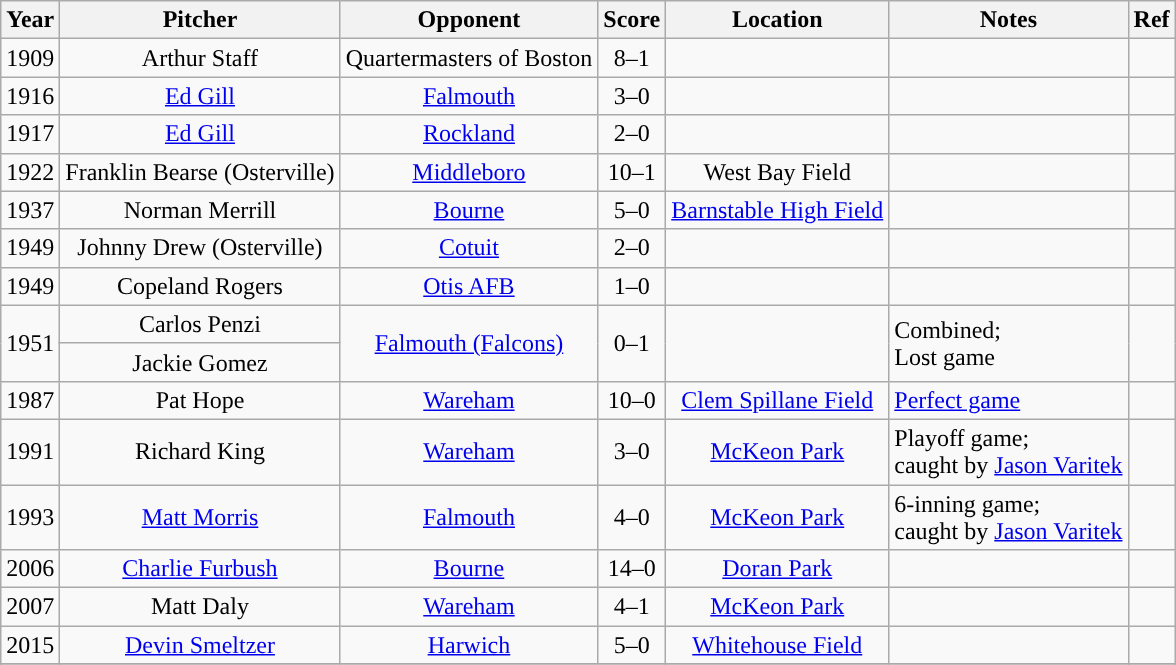<table class="wikitable" style="text-align:center">
<tr>
<th scope="col">Year</th>
<th scope="col">Pitcher</th>
<th scope="col">Opponent</th>
<th scope="col">Score</th>
<th scope="col">Location</th>
<th scope="col">Notes</th>
<th scope="col">Ref</th>
</tr>
<tr>
<td>1909</td>
<td>Arthur Staff</td>
<td>Quartermasters of Boston</td>
<td>8–1</td>
<td></td>
<td></td>
<td></td>
</tr>
<tr>
<td>1916</td>
<td><a href='#'>Ed Gill</a></td>
<td><a href='#'>Falmouth</a></td>
<td>3–0</td>
<td></td>
<td></td>
<td></td>
</tr>
<tr>
<td>1917</td>
<td><a href='#'>Ed Gill</a></td>
<td><a href='#'>Rockland</a></td>
<td>2–0</td>
<td></td>
<td></td>
<td></td>
</tr>
<tr>
<td>1922</td>
<td>Franklin Bearse (Osterville)</td>
<td><a href='#'>Middleboro</a></td>
<td>10–1</td>
<td>West Bay Field</td>
<td></td>
<td></td>
</tr>
<tr>
<td>1937</td>
<td>Norman Merrill</td>
<td><a href='#'>Bourne</a></td>
<td>5–0</td>
<td><a href='#'>Barnstable High Field</a></td>
<td></td>
<td></td>
</tr>
<tr>
<td>1949</td>
<td>Johnny Drew (Osterville)</td>
<td><a href='#'>Cotuit</a></td>
<td>2–0</td>
<td></td>
<td></td>
<td></td>
</tr>
<tr>
<td>1949</td>
<td>Copeland Rogers</td>
<td><a href='#'>Otis AFB</a></td>
<td>1–0</td>
<td></td>
<td></td>
<td></td>
</tr>
<tr>
<td rowspan="2">1951</td>
<td>Carlos Penzi</td>
<td rowspan="2"><a href='#'>Falmouth (Falcons)</a></td>
<td rowspan="2">0–1</td>
<td rowspan="2"></td>
<td style="text-align:left" rowspan="2">Combined;<br>Lost game</td>
<td rowspan="2"></td>
</tr>
<tr>
<td>Jackie Gomez</td>
</tr>
<tr>
<td>1987</td>
<td>Pat Hope</td>
<td><a href='#'>Wareham</a></td>
<td>10–0</td>
<td><a href='#'>Clem Spillane Field</a></td>
<td style="text-align:left"><a href='#'>Perfect game</a></td>
<td></td>
</tr>
<tr>
<td>1991</td>
<td>Richard King</td>
<td><a href='#'>Wareham</a></td>
<td>3–0</td>
<td><a href='#'>McKeon Park</a></td>
<td style="text-align:left">Playoff game;<br>caught by <a href='#'>Jason Varitek</a></td>
<td></td>
</tr>
<tr>
<td>1993</td>
<td><a href='#'>Matt Morris</a></td>
<td><a href='#'>Falmouth</a></td>
<td>4–0</td>
<td><a href='#'>McKeon Park</a></td>
<td style="text-align:left">6-inning game;<br>caught by <a href='#'>Jason Varitek</a></td>
<td></td>
</tr>
<tr>
<td>2006</td>
<td><a href='#'>Charlie Furbush</a></td>
<td><a href='#'>Bourne</a></td>
<td>14–0</td>
<td><a href='#'>Doran Park</a></td>
<td></td>
<td></td>
</tr>
<tr>
<td>2007</td>
<td>Matt Daly</td>
<td><a href='#'>Wareham</a></td>
<td>4–1</td>
<td><a href='#'>McKeon Park</a></td>
<td></td>
<td></td>
</tr>
<tr>
<td>2015</td>
<td><a href='#'>Devin Smeltzer</a></td>
<td><a href='#'>Harwich</a></td>
<td>5–0</td>
<td><a href='#'>Whitehouse Field</a></td>
<td></td>
<td></td>
</tr>
<tr>
</tr>
</table>
